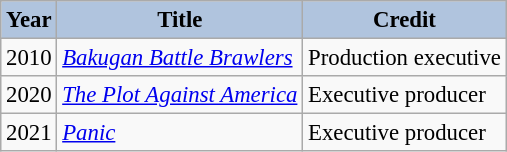<table class="wikitable" style="font-size:95%;">
<tr>
<th style="background:#B0C4DE;">Year</th>
<th style="background:#B0C4DE;">Title</th>
<th style="background:#B0C4DE;">Credit</th>
</tr>
<tr>
<td>2010</td>
<td><em><a href='#'>Bakugan Battle Brawlers</a></em></td>
<td>Production executive</td>
</tr>
<tr>
<td>2020</td>
<td><em><a href='#'>The Plot Against America</a></em></td>
<td>Executive producer</td>
</tr>
<tr>
<td>2021</td>
<td><em><a href='#'>Panic</a></em></td>
<td>Executive producer</td>
</tr>
</table>
